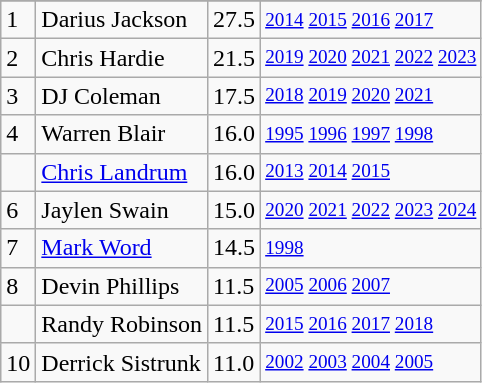<table class="wikitable">
<tr>
</tr>
<tr>
<td>1</td>
<td>Darius Jackson</td>
<td>27.5</td>
<td style="font-size:80%;"><a href='#'>2014</a> <a href='#'>2015</a> <a href='#'>2016</a> <a href='#'>2017</a></td>
</tr>
<tr>
<td>2</td>
<td>Chris Hardie</td>
<td>21.5</td>
<td style="font-size:80%;"><a href='#'>2019</a> <a href='#'>2020</a> <a href='#'>2021</a> <a href='#'>2022</a> <a href='#'>2023</a></td>
</tr>
<tr>
<td>3</td>
<td>DJ Coleman</td>
<td>17.5</td>
<td style="font-size:80%;"><a href='#'>2018</a> <a href='#'>2019</a> <a href='#'>2020</a> <a href='#'>2021</a></td>
</tr>
<tr>
<td>4</td>
<td>Warren Blair</td>
<td>16.0</td>
<td style="font-size:80%;"><a href='#'>1995</a> <a href='#'>1996</a> <a href='#'>1997</a> <a href='#'>1998</a></td>
</tr>
<tr>
<td></td>
<td><a href='#'>Chris Landrum</a></td>
<td>16.0</td>
<td style="font-size:80%;"><a href='#'>2013</a> <a href='#'>2014</a> <a href='#'>2015</a></td>
</tr>
<tr>
<td>6</td>
<td>Jaylen Swain</td>
<td>15.0</td>
<td style="font-size:80%;"><a href='#'>2020</a> <a href='#'>2021</a> <a href='#'>2022</a> <a href='#'>2023</a> <a href='#'>2024</a></td>
</tr>
<tr>
<td>7</td>
<td><a href='#'>Mark Word</a></td>
<td>14.5</td>
<td style="font-size:80%;"><a href='#'>1998</a></td>
</tr>
<tr>
<td>8</td>
<td>Devin Phillips</td>
<td>11.5</td>
<td style="font-size:80%;"><a href='#'>2005</a> <a href='#'>2006</a> <a href='#'>2007</a></td>
</tr>
<tr>
<td></td>
<td>Randy Robinson</td>
<td>11.5</td>
<td style="font-size:80%;"><a href='#'>2015</a> <a href='#'>2016</a> <a href='#'>2017</a> <a href='#'>2018</a></td>
</tr>
<tr>
<td>10</td>
<td>Derrick Sistrunk</td>
<td>11.0</td>
<td style="font-size:80%;"><a href='#'>2002</a> <a href='#'>2003</a> <a href='#'>2004</a> <a href='#'>2005</a></td>
</tr>
</table>
